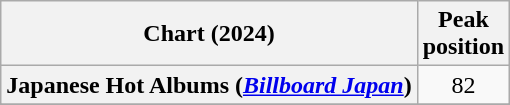<table class="wikitable sortable plainrowheaders" style="text-align:center">
<tr>
<th scope="col">Chart (2024)</th>
<th scope="col">Peak<br>position</th>
</tr>
<tr>
<th scope="row">Japanese Hot Albums (<em><a href='#'>Billboard Japan</a></em>)</th>
<td>82</td>
</tr>
<tr>
</tr>
<tr>
</tr>
<tr>
</tr>
</table>
